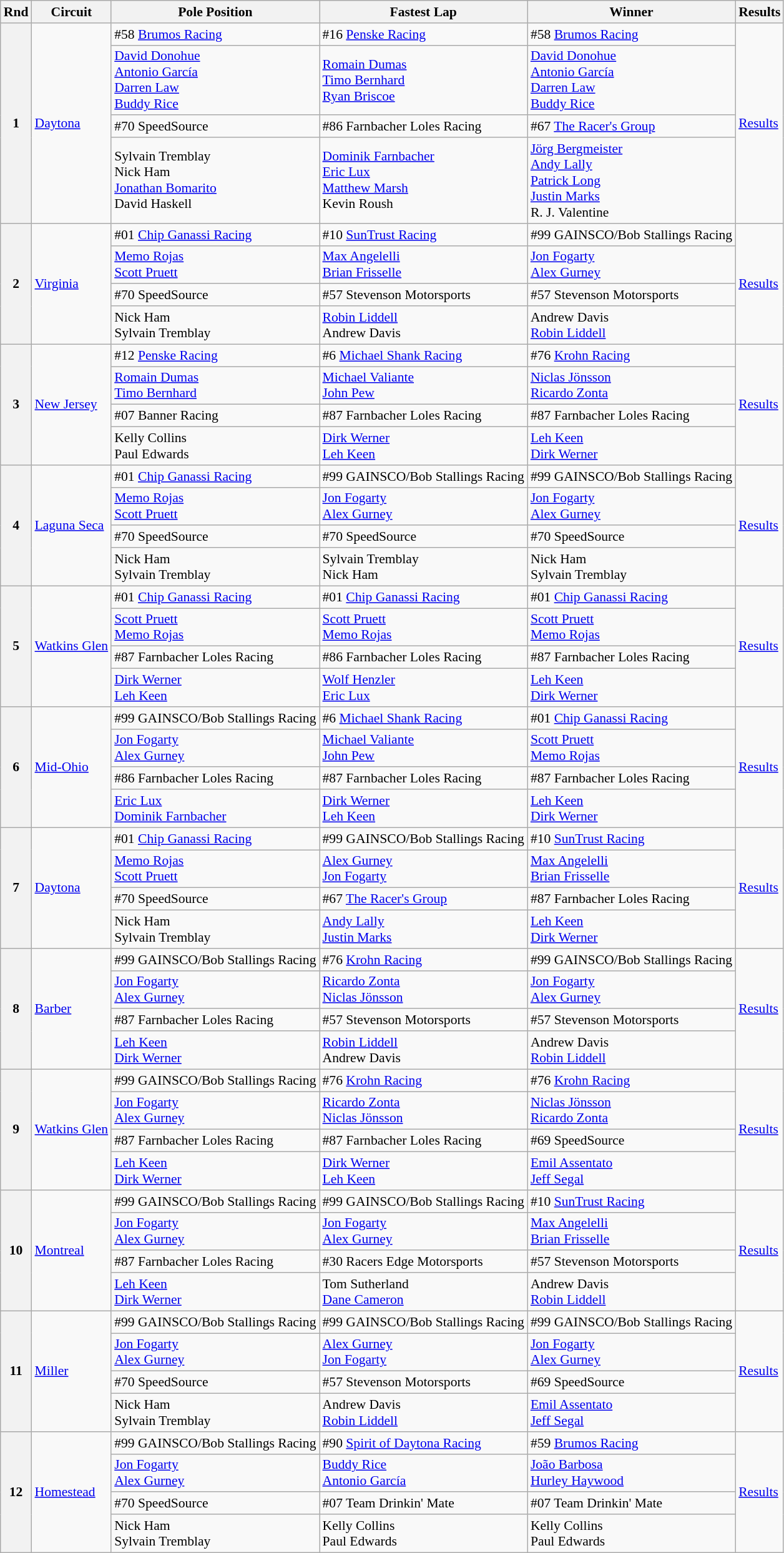<table class="wikitable" style="font-size: 90%;">
<tr>
<th>Rnd</th>
<th>Circuit</th>
<th>Pole Position</th>
<th>Fastest Lap</th>
<th>Winner</th>
<th>Results</th>
</tr>
<tr>
<th rowspan=4>1</th>
<td rowspan=4><a href='#'>Daytona</a></td>
<td>#58 <a href='#'>Brumos Racing</a></td>
<td>#16 <a href='#'>Penske Racing</a></td>
<td>#58 <a href='#'>Brumos Racing</a></td>
<td rowspan=4><a href='#'>Results</a></td>
</tr>
<tr>
<td> <a href='#'>David Donohue</a><br> <a href='#'>Antonio García</a><br> <a href='#'>Darren Law</a><br> <a href='#'>Buddy Rice</a></td>
<td> <a href='#'>Romain Dumas</a><br> <a href='#'>Timo Bernhard</a><br> <a href='#'>Ryan Briscoe</a></td>
<td> <a href='#'>David Donohue</a><br> <a href='#'>Antonio García</a><br> <a href='#'>Darren Law</a><br> <a href='#'>Buddy Rice</a></td>
</tr>
<tr>
<td>#70 SpeedSource</td>
<td>#86 Farnbacher Loles Racing</td>
<td>#67 <a href='#'>The Racer's Group</a></td>
</tr>
<tr>
<td> Sylvain Tremblay<br> Nick Ham<br> <a href='#'>Jonathan Bomarito</a><br> David Haskell</td>
<td> <a href='#'>Dominik Farnbacher</a><br> <a href='#'>Eric Lux</a><br> <a href='#'>Matthew Marsh</a><br> Kevin Roush</td>
<td> <a href='#'>Jörg Bergmeister</a><br> <a href='#'>Andy Lally</a><br> <a href='#'>Patrick Long</a><br> <a href='#'>Justin Marks</a><br> R. J. Valentine</td>
</tr>
<tr>
<th rowspan=4>2</th>
<td rowspan=4><a href='#'>Virginia</a></td>
<td>#01 <a href='#'>Chip Ganassi Racing</a></td>
<td>#10 <a href='#'>SunTrust Racing</a></td>
<td>#99 GAINSCO/Bob Stallings Racing</td>
<td rowspan=4><a href='#'>Results</a></td>
</tr>
<tr>
<td> <a href='#'>Memo Rojas</a><br> <a href='#'>Scott Pruett</a></td>
<td> <a href='#'>Max Angelelli</a><br> <a href='#'>Brian Frisselle</a></td>
<td> <a href='#'>Jon Fogarty</a><br> <a href='#'>Alex Gurney</a></td>
</tr>
<tr>
<td>#70 SpeedSource</td>
<td>#57 Stevenson Motorsports</td>
<td>#57 Stevenson Motorsports</td>
</tr>
<tr>
<td> Nick Ham<br> Sylvain Tremblay</td>
<td> <a href='#'>Robin Liddell</a><br> Andrew Davis</td>
<td> Andrew Davis<br> <a href='#'>Robin Liddell</a></td>
</tr>
<tr>
<th rowspan=4>3</th>
<td rowspan=4><a href='#'>New Jersey</a></td>
<td>#12 <a href='#'>Penske Racing</a></td>
<td>#6 <a href='#'>Michael Shank Racing</a></td>
<td>#76 <a href='#'>Krohn Racing</a></td>
<td rowspan=4><a href='#'>Results</a></td>
</tr>
<tr>
<td> <a href='#'>Romain Dumas</a><br> <a href='#'>Timo Bernhard</a></td>
<td> <a href='#'>Michael Valiante</a><br> <a href='#'>John Pew</a></td>
<td> <a href='#'>Niclas Jönsson</a><br> <a href='#'>Ricardo Zonta</a></td>
</tr>
<tr>
<td>#07 Banner Racing</td>
<td>#87 Farnbacher Loles Racing</td>
<td>#87 Farnbacher Loles Racing</td>
</tr>
<tr>
<td> Kelly Collins<br> Paul Edwards</td>
<td> <a href='#'>Dirk Werner</a><br> <a href='#'>Leh Keen</a></td>
<td> <a href='#'>Leh Keen</a><br> <a href='#'>Dirk Werner</a></td>
</tr>
<tr>
<th rowspan=4>4</th>
<td rowspan=4><a href='#'>Laguna Seca</a></td>
<td>#01 <a href='#'>Chip Ganassi Racing</a></td>
<td>#99 GAINSCO/Bob Stallings Racing</td>
<td>#99 GAINSCO/Bob Stallings Racing</td>
<td rowspan=4><a href='#'>Results</a></td>
</tr>
<tr>
<td> <a href='#'>Memo Rojas</a><br> <a href='#'>Scott Pruett</a></td>
<td> <a href='#'>Jon Fogarty</a><br> <a href='#'>Alex Gurney</a></td>
<td> <a href='#'>Jon Fogarty</a><br> <a href='#'>Alex Gurney</a></td>
</tr>
<tr>
<td>#70 SpeedSource</td>
<td>#70 SpeedSource</td>
<td>#70 SpeedSource</td>
</tr>
<tr>
<td> Nick Ham<br> Sylvain Tremblay</td>
<td> Sylvain Tremblay<br> Nick Ham</td>
<td> Nick Ham<br> Sylvain Tremblay</td>
</tr>
<tr>
<th rowspan=4>5</th>
<td rowspan=4><a href='#'>Watkins Glen</a></td>
<td>#01 <a href='#'>Chip Ganassi Racing</a></td>
<td>#01 <a href='#'>Chip Ganassi Racing</a></td>
<td>#01 <a href='#'>Chip Ganassi Racing</a></td>
<td rowspan=4><a href='#'>Results</a></td>
</tr>
<tr>
<td> <a href='#'>Scott Pruett</a><br> <a href='#'>Memo Rojas</a></td>
<td> <a href='#'>Scott Pruett</a><br> <a href='#'>Memo Rojas</a></td>
<td> <a href='#'>Scott Pruett</a><br> <a href='#'>Memo Rojas</a></td>
</tr>
<tr>
<td>#87 Farnbacher Loles Racing</td>
<td>#86 Farnbacher Loles Racing</td>
<td>#87 Farnbacher Loles Racing</td>
</tr>
<tr>
<td> <a href='#'>Dirk Werner</a><br> <a href='#'>Leh Keen</a></td>
<td> <a href='#'>Wolf Henzler</a><br> <a href='#'>Eric Lux</a></td>
<td> <a href='#'>Leh Keen</a><br> <a href='#'>Dirk Werner</a></td>
</tr>
<tr>
<th rowspan=4>6</th>
<td rowspan=4><a href='#'>Mid-Ohio</a></td>
<td>#99 GAINSCO/Bob Stallings Racing</td>
<td>#6 <a href='#'>Michael Shank Racing</a></td>
<td>#01 <a href='#'>Chip Ganassi Racing</a></td>
<td rowspan=4><a href='#'>Results</a></td>
</tr>
<tr>
<td> <a href='#'>Jon Fogarty</a><br> <a href='#'>Alex Gurney</a></td>
<td> <a href='#'>Michael Valiante</a><br> <a href='#'>John Pew</a></td>
<td> <a href='#'>Scott Pruett</a><br> <a href='#'>Memo Rojas</a></td>
</tr>
<tr>
<td>#86 Farnbacher Loles Racing</td>
<td>#87 Farnbacher Loles Racing</td>
<td>#87 Farnbacher Loles Racing</td>
</tr>
<tr>
<td> <a href='#'>Eric Lux</a><br> <a href='#'>Dominik Farnbacher</a></td>
<td> <a href='#'>Dirk Werner</a><br> <a href='#'>Leh Keen</a></td>
<td> <a href='#'>Leh Keen</a><br> <a href='#'>Dirk Werner</a></td>
</tr>
<tr>
<th rowspan=4>7</th>
<td rowspan=4><a href='#'>Daytona</a></td>
<td>#01 <a href='#'>Chip Ganassi Racing</a></td>
<td>#99 GAINSCO/Bob Stallings Racing</td>
<td>#10 <a href='#'>SunTrust Racing</a></td>
<td rowspan=4><a href='#'>Results</a></td>
</tr>
<tr>
<td> <a href='#'>Memo Rojas</a><br> <a href='#'>Scott Pruett</a></td>
<td> <a href='#'>Alex Gurney</a><br> <a href='#'>Jon Fogarty</a></td>
<td> <a href='#'>Max Angelelli</a><br> <a href='#'>Brian Frisselle</a></td>
</tr>
<tr>
<td>#70 SpeedSource</td>
<td>#67 <a href='#'>The Racer's Group</a></td>
<td>#87 Farnbacher Loles Racing</td>
</tr>
<tr>
<td> Nick Ham<br> Sylvain Tremblay</td>
<td> <a href='#'>Andy Lally</a><br> <a href='#'>Justin Marks</a></td>
<td> <a href='#'>Leh Keen</a><br> <a href='#'>Dirk Werner</a></td>
</tr>
<tr>
<th rowspan=4>8</th>
<td rowspan=4><a href='#'>Barber</a></td>
<td>#99 GAINSCO/Bob Stallings Racing</td>
<td>#76 <a href='#'>Krohn Racing</a></td>
<td>#99 GAINSCO/Bob Stallings Racing</td>
<td rowspan=4><a href='#'>Results</a></td>
</tr>
<tr>
<td> <a href='#'>Jon Fogarty</a><br> <a href='#'>Alex Gurney</a></td>
<td> <a href='#'>Ricardo Zonta</a><br> <a href='#'>Niclas Jönsson</a></td>
<td> <a href='#'>Jon Fogarty</a><br> <a href='#'>Alex Gurney</a></td>
</tr>
<tr>
<td>#87 Farnbacher Loles Racing</td>
<td>#57 Stevenson Motorsports</td>
<td>#57 Stevenson Motorsports</td>
</tr>
<tr>
<td> <a href='#'>Leh Keen</a><br> <a href='#'>Dirk Werner</a></td>
<td> <a href='#'>Robin Liddell</a><br> Andrew Davis</td>
<td> Andrew Davis<br> <a href='#'>Robin Liddell</a></td>
</tr>
<tr>
<th rowspan=4>9</th>
<td rowspan=4><a href='#'>Watkins Glen</a></td>
<td>#99 GAINSCO/Bob Stallings Racing</td>
<td>#76 <a href='#'>Krohn Racing</a></td>
<td>#76 <a href='#'>Krohn Racing</a></td>
<td rowspan=4><a href='#'>Results</a></td>
</tr>
<tr>
<td> <a href='#'>Jon Fogarty</a><br> <a href='#'>Alex Gurney</a></td>
<td> <a href='#'>Ricardo Zonta</a><br> <a href='#'>Niclas Jönsson</a></td>
<td> <a href='#'>Niclas Jönsson</a><br> <a href='#'>Ricardo Zonta</a></td>
</tr>
<tr>
<td>#87 Farnbacher Loles Racing</td>
<td>#87 Farnbacher Loles Racing</td>
<td>#69 SpeedSource</td>
</tr>
<tr>
<td> <a href='#'>Leh Keen</a><br> <a href='#'>Dirk Werner</a></td>
<td> <a href='#'>Dirk Werner</a><br> <a href='#'>Leh Keen</a></td>
<td> <a href='#'>Emil Assentato</a><br> <a href='#'>Jeff Segal</a></td>
</tr>
<tr>
<th rowspan=4>10</th>
<td rowspan=4><a href='#'>Montreal</a></td>
<td>#99 GAINSCO/Bob Stallings Racing</td>
<td>#99 GAINSCO/Bob Stallings Racing</td>
<td>#10 <a href='#'>SunTrust Racing</a></td>
<td rowspan=4><a href='#'>Results</a></td>
</tr>
<tr>
<td> <a href='#'>Jon Fogarty</a><br> <a href='#'>Alex Gurney</a></td>
<td> <a href='#'>Jon Fogarty</a><br> <a href='#'>Alex Gurney</a></td>
<td> <a href='#'>Max Angelelli</a><br> <a href='#'>Brian Frisselle</a></td>
</tr>
<tr>
<td>#87 Farnbacher Loles Racing</td>
<td>#30 Racers Edge Motorsports</td>
<td>#57 Stevenson Motorsports</td>
</tr>
<tr>
<td> <a href='#'>Leh Keen</a><br> <a href='#'>Dirk Werner</a></td>
<td> Tom Sutherland<br> <a href='#'>Dane Cameron</a></td>
<td> Andrew Davis<br> <a href='#'>Robin Liddell</a></td>
</tr>
<tr>
<th rowspan=4>11</th>
<td rowspan=4><a href='#'>Miller</a></td>
<td>#99 GAINSCO/Bob Stallings Racing</td>
<td>#99 GAINSCO/Bob Stallings Racing</td>
<td>#99 GAINSCO/Bob Stallings Racing</td>
<td rowspan=4><a href='#'>Results</a></td>
</tr>
<tr>
<td> <a href='#'>Jon Fogarty</a><br> <a href='#'>Alex Gurney</a></td>
<td> <a href='#'>Alex Gurney</a><br> <a href='#'>Jon Fogarty</a></td>
<td> <a href='#'>Jon Fogarty</a><br> <a href='#'>Alex Gurney</a></td>
</tr>
<tr>
<td>#70 SpeedSource</td>
<td>#57 Stevenson Motorsports</td>
<td>#69 SpeedSource</td>
</tr>
<tr>
<td> Nick Ham<br> Sylvain Tremblay</td>
<td> Andrew Davis<br> <a href='#'>Robin Liddell</a></td>
<td> <a href='#'>Emil Assentato</a><br> <a href='#'>Jeff Segal</a></td>
</tr>
<tr>
<th rowspan=4>12</th>
<td rowspan=4><a href='#'>Homestead</a></td>
<td>#99 GAINSCO/Bob Stallings Racing</td>
<td>#90 <a href='#'>Spirit of Daytona Racing</a></td>
<td>#59 <a href='#'>Brumos Racing</a></td>
<td rowspan=4><a href='#'>Results</a></td>
</tr>
<tr>
<td> <a href='#'>Jon Fogarty</a><br> <a href='#'>Alex Gurney</a></td>
<td> <a href='#'>Buddy Rice</a><br> <a href='#'>Antonio García</a></td>
<td> <a href='#'>João Barbosa</a><br> <a href='#'>Hurley Haywood</a></td>
</tr>
<tr>
<td>#70 SpeedSource</td>
<td>#07 Team Drinkin' Mate</td>
<td>#07 Team Drinkin' Mate</td>
</tr>
<tr>
<td> Nick Ham<br> Sylvain Tremblay</td>
<td> Kelly Collins<br> Paul Edwards</td>
<td> Kelly Collins<br> Paul Edwards</td>
</tr>
</table>
